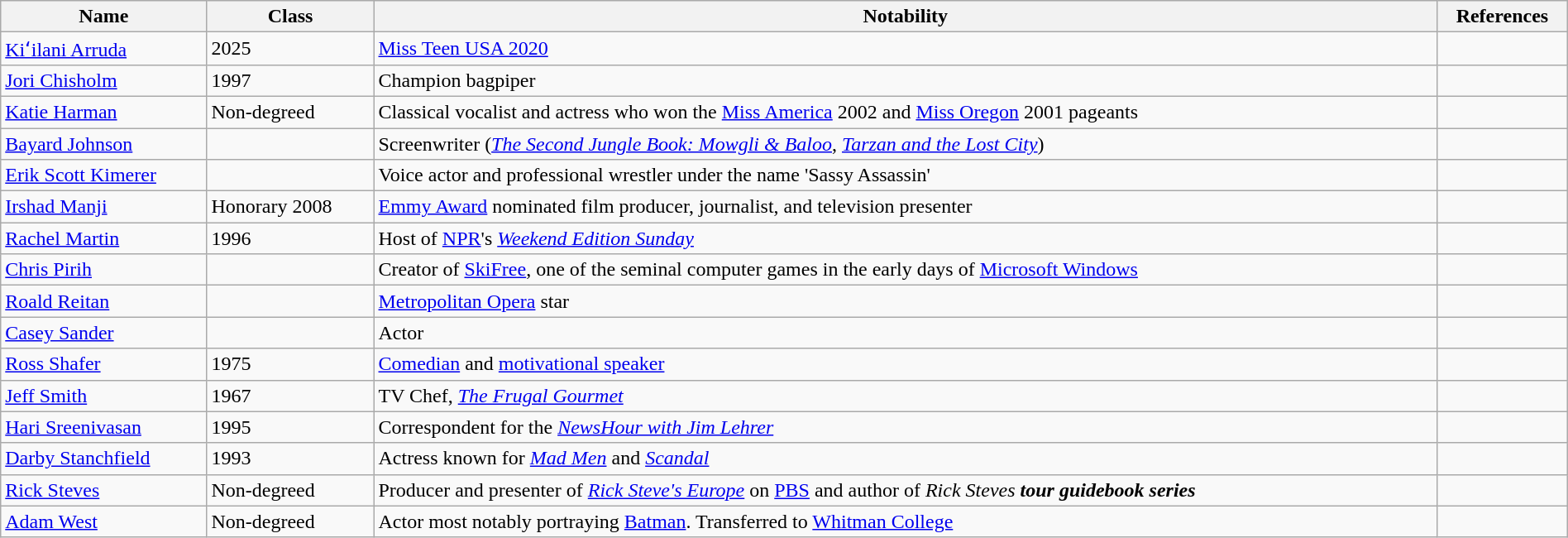<table class="sortable wikitable" style="width:100%;">
<tr>
<th>Name</th>
<th>Class</th>
<th>Notability</th>
<th>References</th>
</tr>
<tr>
<td><a href='#'>Kiʻilani Arruda</a></td>
<td>2025</td>
<td><a href='#'>Miss Teen USA 2020</a></td>
<td></td>
</tr>
<tr>
<td><a href='#'>Jori Chisholm</a></td>
<td>1997</td>
<td>Champion bagpiper</td>
<td></td>
</tr>
<tr>
<td><a href='#'>Katie Harman</a></td>
<td>Non-degreed</td>
<td>Classical vocalist and actress who won the <a href='#'>Miss America</a> 2002 and <a href='#'>Miss Oregon</a> 2001 pageants</td>
<td></td>
</tr>
<tr>
<td><a href='#'>Bayard Johnson</a></td>
<td></td>
<td>Screenwriter (<em><a href='#'>The Second Jungle Book: Mowgli & Baloo</a></em>, <em><a href='#'>Tarzan and the Lost City</a></em>)</td>
<td></td>
</tr>
<tr>
<td><a href='#'>Erik Scott Kimerer</a></td>
<td></td>
<td>Voice actor and professional wrestler under the name 'Sassy Assassin'</td>
<td></td>
</tr>
<tr>
<td><a href='#'>Irshad Manji</a></td>
<td>Honorary 2008</td>
<td><a href='#'>Emmy Award</a> nominated film producer, journalist, and television presenter</td>
<td></td>
</tr>
<tr>
<td><a href='#'>Rachel Martin</a></td>
<td>1996</td>
<td>Host of <a href='#'>NPR</a>'s <em><a href='#'>Weekend Edition Sunday</a></em></td>
<td></td>
</tr>
<tr>
<td><a href='#'>Chris Pirih</a></td>
<td></td>
<td>Creator of <a href='#'>SkiFree</a>, one of the seminal computer games in the early days of <a href='#'>Microsoft Windows</a></td>
<td></td>
</tr>
<tr>
<td><a href='#'>Roald Reitan</a></td>
<td></td>
<td><a href='#'>Metropolitan Opera</a> star</td>
<td></td>
</tr>
<tr>
<td><a href='#'>Casey Sander</a></td>
<td></td>
<td>Actor</td>
<td></td>
</tr>
<tr>
<td><a href='#'>Ross Shafer</a></td>
<td>1975</td>
<td><a href='#'>Comedian</a> and <a href='#'>motivational speaker</a></td>
<td></td>
</tr>
<tr>
<td><a href='#'>Jeff Smith</a></td>
<td>1967</td>
<td>TV Chef, <em><a href='#'>The Frugal Gourmet</a></em></td>
<td></td>
</tr>
<tr>
<td><a href='#'>Hari Sreenivasan</a></td>
<td>1995</td>
<td>Correspondent for the <em><a href='#'>NewsHour with Jim Lehrer</a></em></td>
<td></td>
</tr>
<tr>
<td><a href='#'>Darby Stanchfield</a></td>
<td>1993</td>
<td>Actress known for <em><a href='#'>Mad Men</a></em> and <em><a href='#'>Scandal</a></em></td>
<td></td>
</tr>
<tr>
<td><a href='#'>Rick Steves</a></td>
<td>Non-degreed</td>
<td>Producer and presenter of <em><a href='#'>Rick Steve's Europe</a></em> on <a href='#'>PBS</a> and author of <em>Rick Steves<strong> tour guidebook series</td>
<td></td>
</tr>
<tr>
<td><a href='#'>Adam West</a></td>
<td>Non-degreed</td>
<td>Actor most notably portraying <a href='#'>Batman</a>. Transferred to <a href='#'>Whitman College</a></td>
<td></td>
</tr>
</table>
